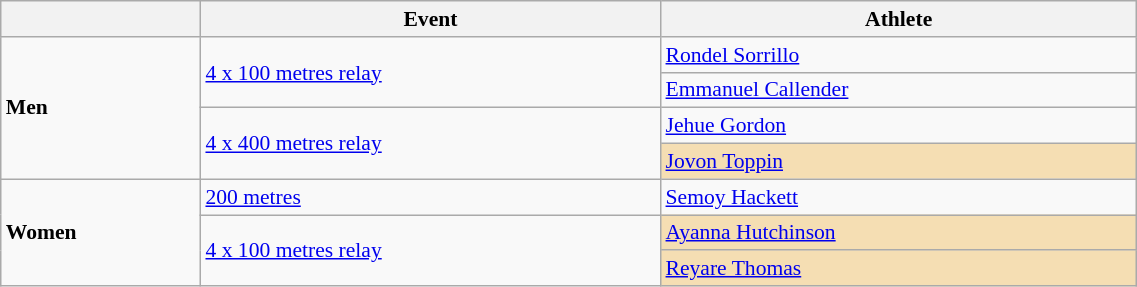<table class=wikitable style="font-size:90%" width=60%>
<tr>
<th></th>
<th>Event</th>
<th>Athlete</th>
</tr>
<tr>
<td rowspan=4><strong>Men</strong></td>
<td rowspan=2><a href='#'>4 x 100 metres relay</a></td>
<td><a href='#'>Rondel Sorrillo</a></td>
</tr>
<tr>
<td><a href='#'>Emmanuel Callender</a></td>
</tr>
<tr>
<td rowspan=2><a href='#'>4 x 400 metres relay</a></td>
<td><a href='#'>Jehue Gordon</a></td>
</tr>
<tr>
<td bgcolor="wheat"><a href='#'>Jovon Toppin</a></td>
</tr>
<tr>
<td rowspan=3><strong>Women</strong></td>
<td><a href='#'>200 metres</a></td>
<td><a href='#'>Semoy Hackett</a></td>
</tr>
<tr>
<td rowspan=2><a href='#'>4 x 100 metres relay</a></td>
<td bgcolor="wheat"><a href='#'>Ayanna Hutchinson</a></td>
</tr>
<tr>
<td bgcolor="wheat"><a href='#'>Reyare Thomas</a></td>
</tr>
</table>
